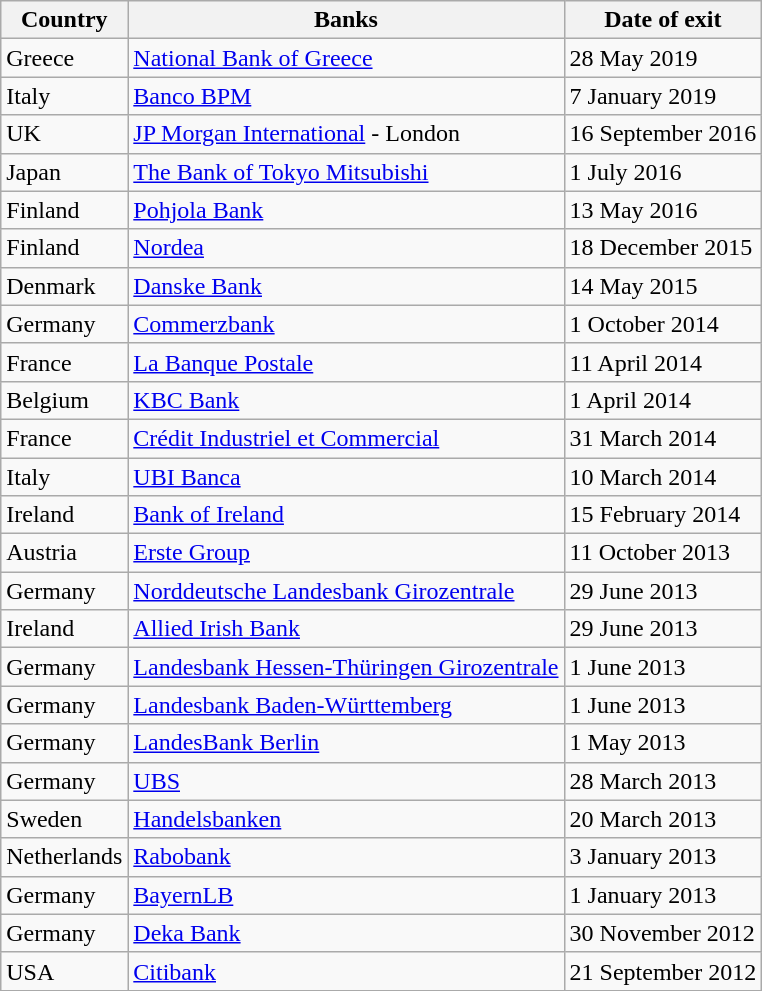<table class="wikitable">
<tr>
<th>Country</th>
<th>Banks</th>
<th>Date of exit</th>
</tr>
<tr>
<td>Greece</td>
<td><a href='#'>National Bank of Greece</a></td>
<td>28 May 2019</td>
</tr>
<tr>
<td>Italy</td>
<td><a href='#'>Banco BPM</a></td>
<td>7 January 2019</td>
</tr>
<tr>
<td>UK</td>
<td><a href='#'>JP Morgan International</a> - London</td>
<td>16 September 2016</td>
</tr>
<tr>
<td>Japan</td>
<td><a href='#'>The Bank of Tokyo Mitsubishi</a></td>
<td>1 July 2016</td>
</tr>
<tr>
<td>Finland</td>
<td><a href='#'>Pohjola Bank</a></td>
<td>13 May 2016</td>
</tr>
<tr>
<td>Finland</td>
<td><a href='#'>Nordea</a></td>
<td>18 December 2015</td>
</tr>
<tr>
<td>Denmark</td>
<td><a href='#'>Danske Bank</a></td>
<td>14 May 2015</td>
</tr>
<tr>
<td>Germany</td>
<td><a href='#'>Commerzbank</a></td>
<td>1 October 2014</td>
</tr>
<tr>
<td>France</td>
<td><a href='#'>La Banque Postale</a></td>
<td>11 April 2014</td>
</tr>
<tr>
<td>Belgium</td>
<td><a href='#'>KBC Bank</a></td>
<td>1 April 2014</td>
</tr>
<tr>
<td>France</td>
<td><a href='#'>Crédit Industriel et Commercial</a></td>
<td>31 March 2014</td>
</tr>
<tr>
<td>Italy</td>
<td><a href='#'>UBI Banca</a></td>
<td>10 March 2014</td>
</tr>
<tr>
<td>Ireland</td>
<td><a href='#'>Bank of Ireland</a></td>
<td>15 February 2014</td>
</tr>
<tr>
<td>Austria</td>
<td><a href='#'>Erste Group</a></td>
<td>11 October 2013</td>
</tr>
<tr>
<td>Germany</td>
<td><a href='#'>Norddeutsche Landesbank Girozentrale</a></td>
<td>29 June 2013</td>
</tr>
<tr>
<td>Ireland</td>
<td><a href='#'>Allied Irish Bank</a></td>
<td>29 June 2013</td>
</tr>
<tr>
<td>Germany</td>
<td><a href='#'>Landesbank Hessen-Thüringen Girozentrale</a></td>
<td>1 June 2013</td>
</tr>
<tr>
<td>Germany</td>
<td><a href='#'>Landesbank Baden-Württemberg</a></td>
<td>1 June 2013</td>
</tr>
<tr>
<td>Germany</td>
<td><a href='#'>LandesBank Berlin</a></td>
<td>1 May 2013</td>
</tr>
<tr>
<td>Germany</td>
<td><a href='#'>UBS</a></td>
<td>28 March 2013</td>
</tr>
<tr>
<td>Sweden</td>
<td><a href='#'>Handelsbanken</a></td>
<td>20 March 2013</td>
</tr>
<tr>
<td>Netherlands</td>
<td><a href='#'>Rabobank</a></td>
<td>3 January 2013</td>
</tr>
<tr>
<td>Germany</td>
<td><a href='#'>BayernLB</a></td>
<td>1 January 2013</td>
</tr>
<tr>
<td>Germany</td>
<td><a href='#'>Deka Bank</a></td>
<td>30 November 2012</td>
</tr>
<tr>
<td>USA</td>
<td><a href='#'>Citibank</a></td>
<td>21 September 2012</td>
</tr>
<tr>
</tr>
</table>
